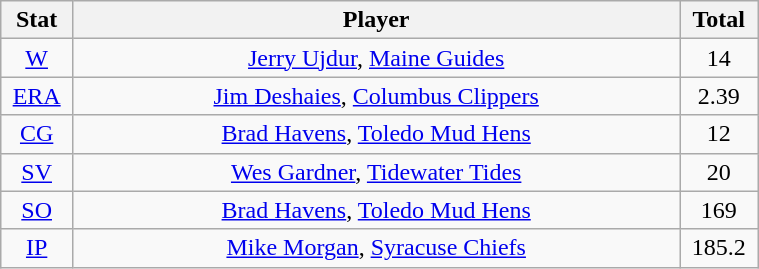<table class="wikitable" width="40%" style="text-align:center;">
<tr>
<th width="5%">Stat</th>
<th width="60%">Player</th>
<th width="5%">Total</th>
</tr>
<tr>
<td><a href='#'>W</a></td>
<td><a href='#'>Jerry Ujdur</a>, <a href='#'>Maine Guides</a></td>
<td>14</td>
</tr>
<tr>
<td><a href='#'>ERA</a></td>
<td><a href='#'>Jim Deshaies</a>, <a href='#'>Columbus Clippers</a></td>
<td>2.39</td>
</tr>
<tr>
<td><a href='#'>CG</a></td>
<td><a href='#'>Brad Havens</a>, <a href='#'>Toledo Mud Hens</a></td>
<td>12</td>
</tr>
<tr>
<td><a href='#'>SV</a></td>
<td><a href='#'>Wes Gardner</a>, <a href='#'>Tidewater Tides</a></td>
<td>20</td>
</tr>
<tr>
<td><a href='#'>SO</a></td>
<td><a href='#'>Brad Havens</a>, <a href='#'>Toledo Mud Hens</a></td>
<td>169</td>
</tr>
<tr>
<td><a href='#'>IP</a></td>
<td><a href='#'>Mike Morgan</a>, <a href='#'>Syracuse Chiefs</a></td>
<td>185.2</td>
</tr>
</table>
